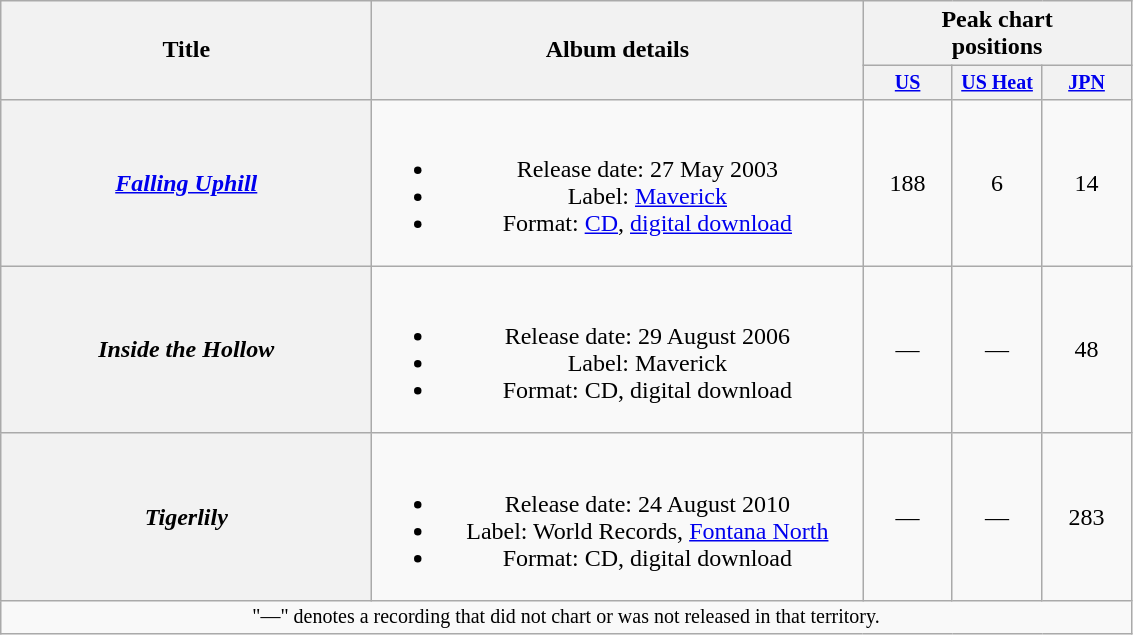<table class="wikitable plainrowheaders" style="text-align:center;">
<tr>
<th rowspan="2" style="width:15em;">Title</th>
<th rowspan="2" style="width:20em;">Album details</th>
<th colspan="3">Peak chart<br>positions</th>
</tr>
<tr style="font-size:smaller;">
<th style="width:4em;"><a href='#'>US</a><br></th>
<th style="width:4em;"><a href='#'>US Heat</a><br></th>
<th style="width:4em;"><a href='#'>JPN</a><br></th>
</tr>
<tr>
<th scope="row"><em><a href='#'>Falling Uphill</a></em></th>
<td><br><ul><li>Release date: 27 May 2003</li><li>Label: <a href='#'>Maverick</a></li><li>Format: <a href='#'>CD</a>, <a href='#'>digital download</a></li></ul></td>
<td>188</td>
<td>6</td>
<td>14</td>
</tr>
<tr>
<th scope="row"><em>Inside the Hollow</em></th>
<td><br><ul><li>Release date: 29 August 2006</li><li>Label: Maverick</li><li>Format: CD, digital download</li></ul></td>
<td>—</td>
<td>—</td>
<td>48</td>
</tr>
<tr>
<th scope="row"><em>Tigerlily</em></th>
<td><br><ul><li>Release date: 24 August 2010</li><li>Label: World Records, <a href='#'>Fontana North</a></li><li>Format: CD, digital download</li></ul></td>
<td>—</td>
<td>—</td>
<td>283</td>
</tr>
<tr>
<td colspan="8" style="font-size:smaller;">"—" denotes a recording that did not chart or was not released in that territory.</td>
</tr>
</table>
